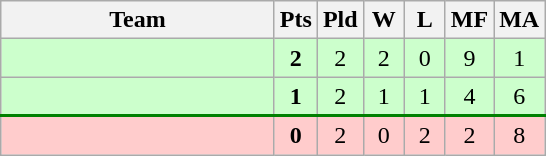<table class=wikitable style="text-align:center">
<tr>
<th width=175>Team</th>
<th width=20>Pts</th>
<th width=20>Pld</th>
<th width=20>W</th>
<th width=20>L</th>
<th width=20>MF</th>
<th width=20>MA</th>
</tr>
<tr bgcolor=ccffcc>
<td style="text-align:left"></td>
<td><strong>2</strong></td>
<td>2</td>
<td>2</td>
<td>0</td>
<td>9</td>
<td>1</td>
</tr>
<tr bgcolor=ccffcc style="border-bottom:2px solid green;">
<td style="text-align:left"></td>
<td><strong>1</strong></td>
<td>2</td>
<td>1</td>
<td>1</td>
<td>4</td>
<td>6</td>
</tr>
<tr bgcolor=ffcccc>
<td style="text-align:left"></td>
<td><strong>0</strong></td>
<td>2</td>
<td>0</td>
<td>2</td>
<td>2</td>
<td>8</td>
</tr>
</table>
